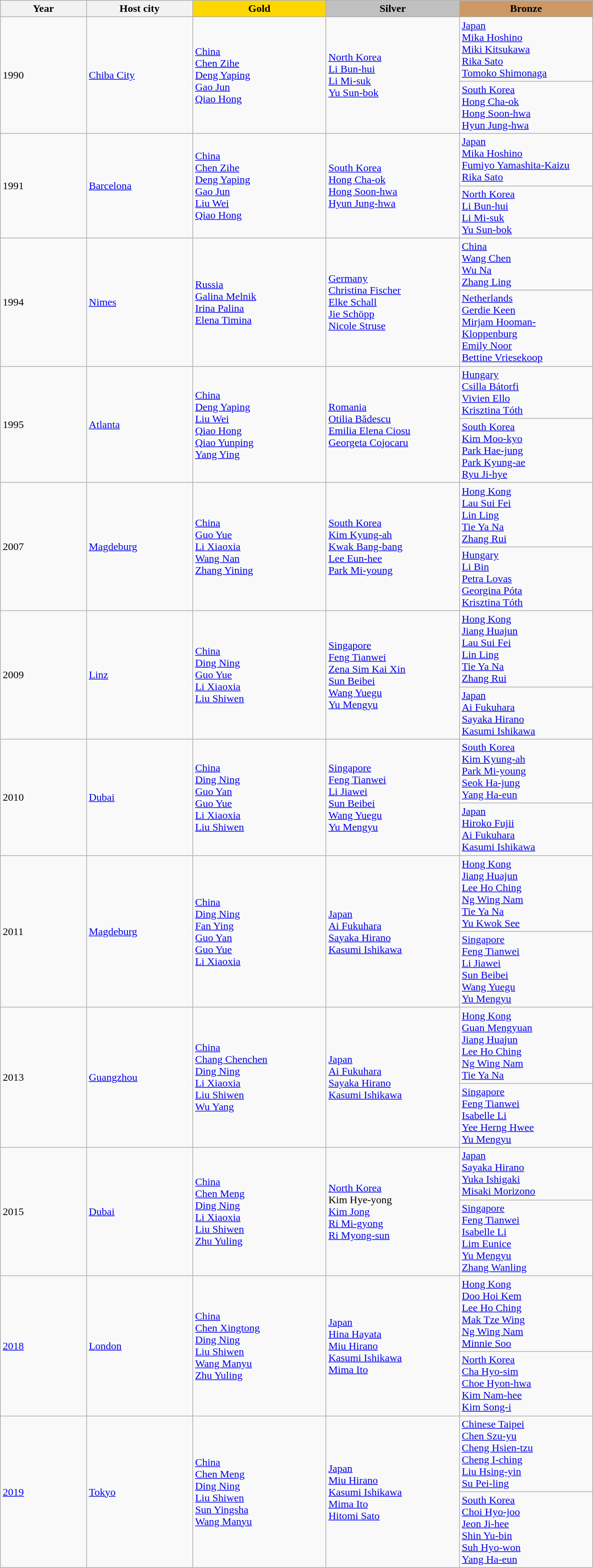<table class="wikitable" style="text-align: left; width: 900px;">
<tr>
<th width="120">Year</th>
<th width="150">Host city</th>
<th width="190" style="background-color: gold">Gold</th>
<th width="190" style="background-color: silver">Silver</th>
<th width="190" style="background-color: #cc9966">Bronze</th>
</tr>
<tr>
<td rowspan=2>1990</td>
<td rowspan=2><a href='#'>Chiba City</a></td>
<td rowspan=2> <a href='#'>China</a><br><a href='#'>Chen Zihe</a><br><a href='#'>Deng Yaping</a><br><a href='#'>Gao Jun</a><br><a href='#'>Qiao Hong</a></td>
<td rowspan=2> <a href='#'>North Korea</a><br><a href='#'>Li Bun-hui</a><br><a href='#'>Li Mi-suk</a><br><a href='#'>Yu Sun-bok</a></td>
<td> <a href='#'>Japan</a><br><a href='#'>Mika Hoshino</a><br><a href='#'>Miki Kitsukawa</a><br><a href='#'>Rika Sato</a><br><a href='#'>Tomoko Shimonaga</a></td>
</tr>
<tr>
<td> <a href='#'>South Korea</a><br><a href='#'>Hong Cha-ok</a><br><a href='#'>Hong Soon-hwa</a><br><a href='#'>Hyun Jung-hwa</a></td>
</tr>
<tr>
<td rowspan=2>1991</td>
<td rowspan=2><a href='#'>Barcelona</a></td>
<td rowspan=2> <a href='#'>China</a><br><a href='#'>Chen Zihe</a><br><a href='#'>Deng Yaping</a><br><a href='#'>Gao Jun</a><br><a href='#'>Liu Wei</a><br><a href='#'>Qiao Hong</a></td>
<td rowspan=2> <a href='#'>South Korea</a><br><a href='#'>Hong Cha-ok</a><br><a href='#'>Hong Soon-hwa</a><br><a href='#'>Hyun Jung-hwa</a></td>
<td> <a href='#'>Japan</a><br><a href='#'>Mika Hoshino</a><br><a href='#'>Fumiyo Yamashita-Kaizu</a><br><a href='#'>Rika Sato</a></td>
</tr>
<tr>
<td> <a href='#'>North Korea</a><br><a href='#'>Li Bun-hui</a><br><a href='#'>Li Mi-suk</a><br><a href='#'>Yu Sun-bok</a></td>
</tr>
<tr>
<td rowspan=2>1994</td>
<td rowspan=2><a href='#'>Nimes</a></td>
<td rowspan=2> <a href='#'>Russia</a><br><a href='#'>Galina Melnik</a><br><a href='#'>Irina Palina</a><br><a href='#'>Elena Timina</a></td>
<td rowspan=2> <a href='#'>Germany</a><br><a href='#'>Christina Fischer</a><br><a href='#'>Elke Schall</a><br><a href='#'>Jie Schöpp</a><br><a href='#'>Nicole Struse</a></td>
<td> <a href='#'>China</a><br><a href='#'>Wang Chen</a><br><a href='#'>Wu Na</a><br><a href='#'>Zhang Ling</a></td>
</tr>
<tr>
<td> <a href='#'>Netherlands</a><br><a href='#'>Gerdie Keen</a><br><a href='#'>Mirjam Hooman-Kloppenburg</a><br><a href='#'>Emily Noor</a><br><a href='#'>Bettine Vriesekoop</a></td>
</tr>
<tr>
<td rowspan=2>1995</td>
<td rowspan=2><a href='#'>Atlanta</a></td>
<td rowspan=2> <a href='#'>China</a><br><a href='#'>Deng Yaping</a><br><a href='#'>Liu Wei</a><br><a href='#'>Qiao Hong</a><br><a href='#'>Qiao Yunping</a><br><a href='#'>Yang Ying</a></td>
<td rowspan=2> <a href='#'>Romania</a><br><a href='#'>Otilia Bădescu</a><br><a href='#'>Emilia Elena Ciosu</a><br><a href='#'>Georgeta Cojocaru</a></td>
<td> <a href='#'>Hungary</a><br><a href='#'>Csilla Bátorfi</a><br><a href='#'>Vivien Ello</a><br><a href='#'>Krisztina Tóth</a></td>
</tr>
<tr>
<td> <a href='#'>South Korea</a><br><a href='#'>Kim Moo-kyo</a><br><a href='#'>Park Hae-jung</a><br><a href='#'>Park Kyung-ae</a><br><a href='#'>Ryu Ji-hye</a></td>
</tr>
<tr>
<td rowspan=2>2007</td>
<td rowspan=2><a href='#'>Magdeburg</a></td>
<td rowspan=2> <a href='#'>China</a><br><a href='#'>Guo Yue</a><br><a href='#'>Li Xiaoxia</a><br><a href='#'>Wang Nan</a><br><a href='#'>Zhang Yining</a></td>
<td rowspan=2> <a href='#'>South Korea</a><br><a href='#'>Kim Kyung-ah</a><br><a href='#'>Kwak Bang-bang</a><br><a href='#'>Lee Eun-hee</a><br><a href='#'>Park Mi-young</a></td>
<td> <a href='#'>Hong Kong</a><br><a href='#'>Lau Sui Fei</a><br><a href='#'>Lin Ling</a><br><a href='#'>Tie Ya Na</a><br><a href='#'>Zhang Rui</a></td>
</tr>
<tr>
<td> <a href='#'>Hungary</a><br><a href='#'>Li Bin</a><br><a href='#'>Petra Lovas</a><br><a href='#'>Georgina Póta</a><br><a href='#'>Krisztina Tóth</a></td>
</tr>
<tr>
<td rowspan=2>2009</td>
<td rowspan=2><a href='#'>Linz</a></td>
<td rowspan=2> <a href='#'>China</a><br><a href='#'>Ding Ning</a><br><a href='#'>Guo Yue</a><br><a href='#'>Li Xiaoxia</a><br><a href='#'>Liu Shiwen</a></td>
<td rowspan=2> <a href='#'>Singapore</a><br><a href='#'>Feng Tianwei</a><br><a href='#'>Zena Sim Kai Xin</a><br><a href='#'>Sun Beibei</a><br><a href='#'>Wang Yuegu</a><br><a href='#'>Yu Mengyu</a></td>
<td> <a href='#'>Hong Kong</a><br><a href='#'>Jiang Huajun</a><br><a href='#'>Lau Sui Fei</a><br><a href='#'>Lin Ling</a><br><a href='#'>Tie Ya Na</a><br><a href='#'>Zhang Rui</a></td>
</tr>
<tr>
<td> <a href='#'>Japan</a><br><a href='#'>Ai Fukuhara</a><br><a href='#'>Sayaka Hirano</a><br><a href='#'>Kasumi Ishikawa</a></td>
</tr>
<tr>
<td rowspan=2>2010</td>
<td rowspan=2><a href='#'>Dubai</a></td>
<td rowspan=2> <a href='#'>China</a><br><a href='#'>Ding Ning</a><br><a href='#'>Guo Yan</a><br><a href='#'>Guo Yue</a><br><a href='#'>Li Xiaoxia</a><br><a href='#'>Liu Shiwen</a></td>
<td rowspan=2> <a href='#'>Singapore</a><br><a href='#'>Feng Tianwei</a><br><a href='#'>Li Jiawei</a><br><a href='#'>Sun Beibei</a><br><a href='#'>Wang Yuegu</a><br><a href='#'>Yu Mengyu</a></td>
<td> <a href='#'>South Korea</a><br><a href='#'>Kim Kyung-ah</a><br><a href='#'>Park Mi-young</a><br><a href='#'>Seok Ha-jung</a><br><a href='#'>Yang Ha-eun</a></td>
</tr>
<tr>
<td> <a href='#'>Japan</a><br><a href='#'>Hiroko Fujii</a><br><a href='#'>Ai Fukuhara</a><br><a href='#'>Kasumi Ishikawa</a></td>
</tr>
<tr>
<td rowspan=2>2011</td>
<td rowspan=2><a href='#'>Magdeburg</a></td>
<td rowspan=2> <a href='#'>China</a><br><a href='#'>Ding Ning</a><br><a href='#'>Fan Ying</a><br><a href='#'>Guo Yan</a><br><a href='#'>Guo Yue</a><br><a href='#'>Li Xiaoxia</a></td>
<td rowspan=2> <a href='#'>Japan</a><br><a href='#'>Ai Fukuhara</a><br><a href='#'>Sayaka Hirano</a><br><a href='#'>Kasumi Ishikawa</a></td>
<td> <a href='#'>Hong Kong</a><br><a href='#'>Jiang Huajun</a><br><a href='#'>Lee Ho Ching</a><br><a href='#'>Ng Wing Nam</a><br><a href='#'>Tie Ya Na</a><br><a href='#'>Yu Kwok See</a></td>
</tr>
<tr>
<td> <a href='#'>Singapore</a><br><a href='#'>Feng Tianwei</a><br><a href='#'>Li Jiawei</a><br><a href='#'>Sun Beibei</a><br><a href='#'>Wang Yuegu</a><br><a href='#'>Yu Mengyu</a></td>
</tr>
<tr>
<td rowspan=2>2013</td>
<td rowspan=2><a href='#'>Guangzhou</a></td>
<td rowspan=2> <a href='#'>China</a><br><a href='#'>Chang Chenchen</a><br><a href='#'>Ding Ning</a><br><a href='#'>Li Xiaoxia</a><br><a href='#'>Liu Shiwen</a><br><a href='#'>Wu Yang</a></td>
<td rowspan=2> <a href='#'>Japan</a><br><a href='#'>Ai Fukuhara</a><br><a href='#'>Sayaka Hirano</a><br><a href='#'>Kasumi Ishikawa</a></td>
<td> <a href='#'>Hong Kong</a><br><a href='#'>Guan Mengyuan</a><br><a href='#'>Jiang Huajun</a><br><a href='#'>Lee Ho Ching</a><br><a href='#'>Ng Wing Nam</a><br><a href='#'>Tie Ya Na</a></td>
</tr>
<tr>
<td> <a href='#'>Singapore</a><br><a href='#'>Feng Tianwei</a><br><a href='#'>Isabelle Li</a><br><a href='#'>Yee Herng Hwee</a><br><a href='#'>Yu Mengyu</a></td>
</tr>
<tr>
<td rowspan=2>2015</td>
<td rowspan=2><a href='#'>Dubai</a></td>
<td rowspan=2> <a href='#'>China</a><br><a href='#'>Chen Meng</a><br><a href='#'>Ding Ning</a><br><a href='#'>Li Xiaoxia</a><br><a href='#'>Liu Shiwen</a><br><a href='#'>Zhu Yuling</a></td>
<td rowspan=2> <a href='#'>North Korea</a><br>Kim Hye-yong<br><a href='#'>Kim Jong</a><br><a href='#'>Ri Mi-gyong</a><br><a href='#'>Ri Myong-sun</a></td>
<td> <a href='#'>Japan</a><br><a href='#'>Sayaka Hirano</a><br><a href='#'>Yuka Ishigaki</a><br><a href='#'>Misaki Morizono</a></td>
</tr>
<tr>
<td> <a href='#'>Singapore</a><br><a href='#'>Feng Tianwei</a><br><a href='#'>Isabelle Li</a><br><a href='#'>Lim Eunice</a><br><a href='#'>Yu Mengyu</a><br><a href='#'>Zhang Wanling</a></td>
</tr>
<tr>
<td rowspan=2><a href='#'>2018</a></td>
<td rowspan=2><a href='#'>London</a></td>
<td rowspan=2> <a href='#'>China</a><br><a href='#'>Chen Xingtong</a><br><a href='#'>Ding Ning</a><br><a href='#'>Liu Shiwen</a><br><a href='#'>Wang Manyu</a><br><a href='#'>Zhu Yuling</a></td>
<td rowspan=2> <a href='#'>Japan</a><br><a href='#'>Hina Hayata</a><br><a href='#'>Miu Hirano</a><br><a href='#'>Kasumi Ishikawa</a><br><a href='#'>Mima Ito</a></td>
<td> <a href='#'>Hong Kong</a><br><a href='#'>Doo Hoi Kem</a><br><a href='#'>Lee Ho Ching</a><br><a href='#'>Mak Tze Wing</a><br><a href='#'>Ng Wing Nam</a><br><a href='#'>Minnie Soo</a></td>
</tr>
<tr>
<td> <a href='#'>North Korea</a><br><a href='#'>Cha Hyo-sim</a><br><a href='#'>Choe Hyon-hwa</a><br><a href='#'>Kim Nam-hee</a><br><a href='#'>Kim Song-i</a></td>
</tr>
<tr>
<td rowspan=2><a href='#'>2019</a></td>
<td rowspan=2><a href='#'>Tokyo</a></td>
<td rowspan=2> <a href='#'>China</a><br><a href='#'>Chen Meng</a><br><a href='#'>Ding Ning</a><br><a href='#'>Liu Shiwen</a><br><a href='#'>Sun Yingsha</a><br><a href='#'>Wang Manyu</a></td>
<td rowspan=2> <a href='#'>Japan</a><br><a href='#'>Miu Hirano</a><br><a href='#'>Kasumi Ishikawa</a><br><a href='#'>Mima Ito</a><br><a href='#'>Hitomi Sato</a></td>
<td> <a href='#'>Chinese Taipei</a><br><a href='#'>Chen Szu-yu</a><br><a href='#'>Cheng Hsien-tzu</a><br><a href='#'>Cheng I-ching</a><br><a href='#'>Liu Hsing-yin</a><br><a href='#'>Su Pei-ling</a></td>
</tr>
<tr>
<td> <a href='#'>South Korea</a><br><a href='#'>Choi Hyo-joo</a><br><a href='#'>Jeon Ji-hee</a><br><a href='#'>Shin Yu-bin</a><br><a href='#'>Suh Hyo-won</a><br><a href='#'>Yang Ha-eun</a></td>
</tr>
</table>
